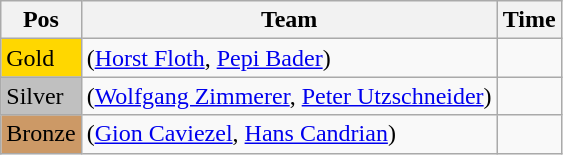<table class="wikitable">
<tr>
<th>Pos</th>
<th>Team</th>
<th>Time</th>
</tr>
<tr>
<td style="background:gold">Gold</td>
<td> (<a href='#'>Horst Floth</a>, <a href='#'>Pepi Bader</a>)</td>
<td></td>
</tr>
<tr>
<td style="background:silver">Silver</td>
<td> (<a href='#'>Wolfgang Zimmerer</a>, <a href='#'>Peter Utzschneider</a>)</td>
<td></td>
</tr>
<tr>
<td style="background:#cc9966">Bronze</td>
<td> (<a href='#'>Gion Caviezel</a>, <a href='#'>Hans Candrian</a>)</td>
<td></td>
</tr>
</table>
